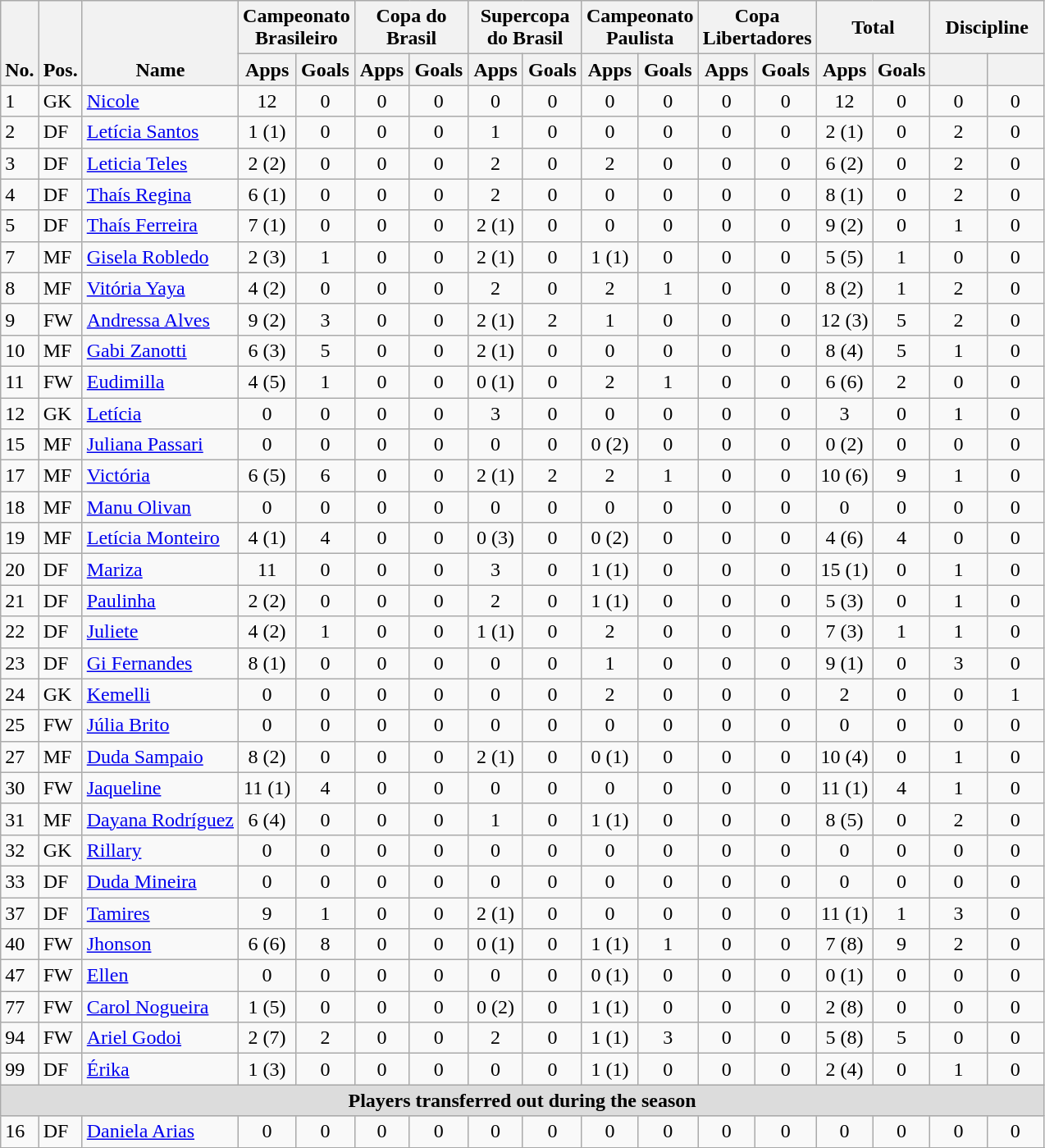<table class="wikitable" style="text-align:center">
<tr>
<th rowspan="2" valign="bottom">No.</th>
<th rowspan="2" valign="bottom">Pos.</th>
<th rowspan="2" valign="bottom">Name</th>
<th colspan="2" width="85">Campeonato Brasileiro</th>
<th colspan="2" width="85">Copa do Brasil</th>
<th colspan="2" width="85">Supercopa do Brasil</th>
<th colspan="2" width="85">Campeonato Paulista</th>
<th colspan="2" width="85">Copa Libertadores</th>
<th colspan="2" width="85">Total</th>
<th colspan="2" width="85">Discipline</th>
</tr>
<tr>
<th>Apps</th>
<th>Goals</th>
<th>Apps</th>
<th>Goals</th>
<th>Apps</th>
<th>Goals</th>
<th>Apps</th>
<th>Goals</th>
<th>Apps</th>
<th>Goals</th>
<th>Apps</th>
<th>Goals</th>
<th></th>
<th></th>
</tr>
<tr>
<td align="left">1</td>
<td align="left">GK</td>
<td align="left"> <a href='#'>Nicole</a></td>
<td>12</td>
<td>0</td>
<td>0</td>
<td>0</td>
<td>0</td>
<td>0</td>
<td>0</td>
<td>0</td>
<td>0</td>
<td>0</td>
<td>12</td>
<td>0</td>
<td>0</td>
<td>0</td>
</tr>
<tr>
<td align="left">2</td>
<td align="left">DF</td>
<td align="left"> <a href='#'>Letícia Santos</a></td>
<td>1 (1)</td>
<td>0</td>
<td>0</td>
<td>0</td>
<td>1</td>
<td>0</td>
<td>0</td>
<td>0</td>
<td>0</td>
<td>0</td>
<td>2 (1)</td>
<td>0</td>
<td>2</td>
<td>0</td>
</tr>
<tr>
<td align="left">3</td>
<td align="left">DF</td>
<td align="left"> <a href='#'>Leticia Teles</a></td>
<td>2 (2)</td>
<td>0</td>
<td>0</td>
<td>0</td>
<td>2</td>
<td>0</td>
<td>2</td>
<td>0</td>
<td>0</td>
<td>0</td>
<td>6 (2)</td>
<td>0</td>
<td>2</td>
<td>0</td>
</tr>
<tr>
<td align="left">4</td>
<td align="left">DF</td>
<td align="left"> <a href='#'>Thaís Regina</a></td>
<td>6 (1)</td>
<td>0</td>
<td>0</td>
<td>0</td>
<td>2</td>
<td>0</td>
<td>0</td>
<td>0</td>
<td>0</td>
<td>0</td>
<td>8 (1)</td>
<td>0</td>
<td>2</td>
<td>0</td>
</tr>
<tr>
<td align="left">5</td>
<td align="left">DF</td>
<td align="left"> <a href='#'>Thaís Ferreira</a></td>
<td>7 (1)</td>
<td>0</td>
<td>0</td>
<td>0</td>
<td>2 (1)</td>
<td>0</td>
<td>0</td>
<td>0</td>
<td>0</td>
<td>0</td>
<td>9 (2)</td>
<td>0</td>
<td>1</td>
<td>0</td>
</tr>
<tr>
<td align="left">7</td>
<td align="left">MF</td>
<td align="left"> <a href='#'>Gisela Robledo</a></td>
<td>2 (3)</td>
<td>1</td>
<td>0</td>
<td>0</td>
<td>2 (1)</td>
<td>0</td>
<td>1 (1)</td>
<td>0</td>
<td>0</td>
<td>0</td>
<td>5 (5)</td>
<td>1</td>
<td>0</td>
<td>0</td>
</tr>
<tr>
<td align="left">8</td>
<td align="left">MF</td>
<td align="left"> <a href='#'>Vitória Yaya</a></td>
<td>4 (2)</td>
<td>0</td>
<td>0</td>
<td>0</td>
<td>2</td>
<td>0</td>
<td>2</td>
<td>1</td>
<td>0</td>
<td>0</td>
<td>8 (2)</td>
<td>1</td>
<td>2</td>
<td>0</td>
</tr>
<tr>
<td align="left">9</td>
<td align="left">FW</td>
<td align="left"> <a href='#'>Andressa Alves</a></td>
<td>9 (2)</td>
<td>3</td>
<td>0</td>
<td>0</td>
<td>2 (1)</td>
<td>2</td>
<td>1</td>
<td>0</td>
<td>0</td>
<td>0</td>
<td>12 (3)</td>
<td>5</td>
<td>2</td>
<td>0</td>
</tr>
<tr>
<td align="left">10</td>
<td align="left">MF</td>
<td align="left"> <a href='#'>Gabi Zanotti</a></td>
<td>6 (3)</td>
<td>5</td>
<td>0</td>
<td>0</td>
<td>2 (1)</td>
<td>0</td>
<td>0</td>
<td>0</td>
<td>0</td>
<td>0</td>
<td>8 (4)</td>
<td>5</td>
<td>1</td>
<td>0</td>
</tr>
<tr>
<td align="left">11</td>
<td align="left">FW</td>
<td align="left"> <a href='#'>Eudimilla</a></td>
<td>4 (5)</td>
<td>1</td>
<td>0</td>
<td>0</td>
<td>0 (1)</td>
<td>0</td>
<td>2</td>
<td>1</td>
<td>0</td>
<td>0</td>
<td>6 (6)</td>
<td>2</td>
<td>0</td>
<td>0</td>
</tr>
<tr>
<td align="left">12</td>
<td align="left">GK</td>
<td align="left"> <a href='#'>Letícia</a></td>
<td>0</td>
<td>0</td>
<td>0</td>
<td>0</td>
<td>3</td>
<td>0</td>
<td>0</td>
<td>0</td>
<td>0</td>
<td>0</td>
<td>3</td>
<td>0</td>
<td>1</td>
<td>0</td>
</tr>
<tr>
<td align="left">15</td>
<td align="left">MF</td>
<td align="left"> <a href='#'>Juliana Passari</a></td>
<td>0</td>
<td>0</td>
<td>0</td>
<td>0</td>
<td>0</td>
<td>0</td>
<td>0 (2)</td>
<td>0</td>
<td>0</td>
<td>0</td>
<td>0 (2)</td>
<td>0</td>
<td>0</td>
<td>0</td>
</tr>
<tr>
<td align="left">17</td>
<td align="left">MF</td>
<td align="left"> <a href='#'>Victória</a></td>
<td>6 (5)</td>
<td>6</td>
<td>0</td>
<td>0</td>
<td>2 (1)</td>
<td>2</td>
<td>2</td>
<td>1</td>
<td>0</td>
<td>0</td>
<td>10 (6)</td>
<td>9</td>
<td>1</td>
<td>0</td>
</tr>
<tr>
<td align="left">18</td>
<td align="left">MF</td>
<td align="left"> <a href='#'>Manu Olivan</a></td>
<td>0</td>
<td>0</td>
<td>0</td>
<td>0</td>
<td>0</td>
<td>0</td>
<td>0</td>
<td>0</td>
<td>0</td>
<td>0</td>
<td>0</td>
<td>0</td>
<td>0</td>
<td>0</td>
</tr>
<tr>
<td align="left">19</td>
<td align="left">MF</td>
<td align="left"> <a href='#'>Letícia Monteiro</a></td>
<td>4 (1)</td>
<td>4</td>
<td>0</td>
<td>0</td>
<td>0 (3)</td>
<td>0</td>
<td>0 (2)</td>
<td>0</td>
<td>0</td>
<td>0</td>
<td>4 (6)</td>
<td>4</td>
<td>0</td>
<td>0</td>
</tr>
<tr>
<td align="left">20</td>
<td align="left">DF</td>
<td align="left"> <a href='#'>Mariza</a></td>
<td>11</td>
<td>0</td>
<td>0</td>
<td>0</td>
<td>3</td>
<td>0</td>
<td>1 (1)</td>
<td>0</td>
<td>0</td>
<td>0</td>
<td>15 (1)</td>
<td>0</td>
<td>1</td>
<td>0</td>
</tr>
<tr>
<td align="left">21</td>
<td align="left">DF</td>
<td align="left"> <a href='#'>Paulinha</a></td>
<td>2 (2)</td>
<td>0</td>
<td>0</td>
<td>0</td>
<td>2</td>
<td>0</td>
<td>1 (1)</td>
<td>0</td>
<td>0</td>
<td>0</td>
<td>5 (3)</td>
<td>0</td>
<td>1</td>
<td>0</td>
</tr>
<tr>
<td align="left">22</td>
<td align="left">DF</td>
<td align="left"> <a href='#'>Juliete</a></td>
<td>4 (2)</td>
<td>1</td>
<td>0</td>
<td>0</td>
<td>1 (1)</td>
<td>0</td>
<td>2</td>
<td>0</td>
<td>0</td>
<td>0</td>
<td>7 (3)</td>
<td>1</td>
<td>1</td>
<td>0</td>
</tr>
<tr>
<td align="left">23</td>
<td align="left">DF</td>
<td align="left"> <a href='#'>Gi Fernandes</a></td>
<td>8 (1)</td>
<td>0</td>
<td>0</td>
<td>0</td>
<td>0</td>
<td>0</td>
<td>1</td>
<td>0</td>
<td>0</td>
<td>0</td>
<td>9 (1)</td>
<td>0</td>
<td>3</td>
<td>0</td>
</tr>
<tr>
<td align="left">24</td>
<td align="left">GK</td>
<td align="left"> <a href='#'>Kemelli</a></td>
<td>0</td>
<td>0</td>
<td>0</td>
<td>0</td>
<td>0</td>
<td>0</td>
<td>2</td>
<td>0</td>
<td>0</td>
<td>0</td>
<td>2</td>
<td>0</td>
<td>0</td>
<td>1</td>
</tr>
<tr>
<td align="left">25</td>
<td align="left">FW</td>
<td align="left"> <a href='#'>Júlia Brito</a></td>
<td>0</td>
<td>0</td>
<td>0</td>
<td>0</td>
<td>0</td>
<td>0</td>
<td>0</td>
<td>0</td>
<td>0</td>
<td>0</td>
<td>0</td>
<td>0</td>
<td>0</td>
<td>0</td>
</tr>
<tr>
<td align="left">27</td>
<td align="left">MF</td>
<td align="left"> <a href='#'>Duda Sampaio</a></td>
<td>8 (2)</td>
<td>0</td>
<td>0</td>
<td>0</td>
<td>2 (1)</td>
<td>0</td>
<td>0 (1)</td>
<td>0</td>
<td>0</td>
<td>0</td>
<td>10 (4)</td>
<td>0</td>
<td>1</td>
<td>0</td>
</tr>
<tr>
<td align="left">30</td>
<td align="left">FW</td>
<td align="left"> <a href='#'>Jaqueline</a></td>
<td>11 (1)</td>
<td>4</td>
<td>0</td>
<td>0</td>
<td>0</td>
<td>0</td>
<td>0</td>
<td>0</td>
<td>0</td>
<td>0</td>
<td>11 (1)</td>
<td>4</td>
<td>1</td>
<td>0</td>
</tr>
<tr>
<td align="left">31</td>
<td align="left">MF</td>
<td align="left"> <a href='#'>Dayana Rodríguez</a></td>
<td>6 (4)</td>
<td>0</td>
<td>0</td>
<td>0</td>
<td>1</td>
<td>0</td>
<td>1 (1)</td>
<td>0</td>
<td>0</td>
<td>0</td>
<td>8 (5)</td>
<td>0</td>
<td>2</td>
<td>0</td>
</tr>
<tr>
<td align="left">32</td>
<td align="left">GK</td>
<td align="left"> <a href='#'>Rillary</a></td>
<td>0</td>
<td>0</td>
<td>0</td>
<td>0</td>
<td>0</td>
<td>0</td>
<td>0</td>
<td>0</td>
<td>0</td>
<td>0</td>
<td>0</td>
<td>0</td>
<td>0</td>
<td>0</td>
</tr>
<tr>
<td align="left">33</td>
<td align="left">DF</td>
<td align="left"> <a href='#'>Duda Mineira</a></td>
<td>0</td>
<td>0</td>
<td>0</td>
<td>0</td>
<td>0</td>
<td>0</td>
<td>0</td>
<td>0</td>
<td>0</td>
<td>0</td>
<td>0</td>
<td>0</td>
<td>0</td>
<td>0</td>
</tr>
<tr>
<td align="left">37</td>
<td align="left">DF</td>
<td align="left"> <a href='#'>Tamires</a></td>
<td>9</td>
<td>1</td>
<td>0</td>
<td>0</td>
<td>2 (1)</td>
<td>0</td>
<td>0</td>
<td>0</td>
<td>0</td>
<td>0</td>
<td>11 (1)</td>
<td>1</td>
<td>3</td>
<td>0</td>
</tr>
<tr>
<td align="left">40</td>
<td align="left">FW</td>
<td align="left"> <a href='#'>Jhonson</a></td>
<td>6 (6)</td>
<td>8</td>
<td>0</td>
<td>0</td>
<td>0 (1)</td>
<td>0</td>
<td>1 (1)</td>
<td>1</td>
<td>0</td>
<td>0</td>
<td>7 (8)</td>
<td>9</td>
<td>2</td>
<td>0</td>
</tr>
<tr>
<td align="left">47</td>
<td align="left">FW</td>
<td align="left"> <a href='#'>Ellen</a></td>
<td>0</td>
<td>0</td>
<td>0</td>
<td>0</td>
<td>0</td>
<td>0</td>
<td>0 (1)</td>
<td>0</td>
<td>0</td>
<td>0</td>
<td>0 (1)</td>
<td>0</td>
<td>0</td>
<td>0</td>
</tr>
<tr>
<td align="left">77</td>
<td align="left">FW</td>
<td align="left"> <a href='#'>Carol Nogueira</a></td>
<td>1 (5)</td>
<td>0</td>
<td>0</td>
<td>0</td>
<td>0 (2)</td>
<td>0</td>
<td>1 (1)</td>
<td>0</td>
<td>0</td>
<td>0</td>
<td>2 (8)</td>
<td>0</td>
<td>0</td>
<td>0</td>
</tr>
<tr>
<td align="left">94</td>
<td align="left">FW</td>
<td align="left"> <a href='#'>Ariel Godoi</a></td>
<td>2 (7)</td>
<td>2</td>
<td>0</td>
<td>0</td>
<td>2</td>
<td>0</td>
<td>1 (1)</td>
<td>3</td>
<td>0</td>
<td>0</td>
<td>5 (8)</td>
<td>5</td>
<td>0</td>
<td>0</td>
</tr>
<tr>
<td align="left">99</td>
<td align="left">DF</td>
<td align="left"> <a href='#'>Érika</a></td>
<td>1 (3)</td>
<td>0</td>
<td>0</td>
<td>0</td>
<td>0</td>
<td>0</td>
<td>1 (1)</td>
<td>0</td>
<td>0</td>
<td>0</td>
<td>2 (4)</td>
<td>0</td>
<td>1</td>
<td>0</td>
</tr>
<tr>
<th colspan="17" style="background:#dcdcdc; text-align:center">Players transferred out during the season</th>
</tr>
<tr>
<td align="left">16</td>
<td align="left">DF</td>
<td align="left"> <a href='#'>Daniela Arias</a></td>
<td>0</td>
<td>0</td>
<td>0</td>
<td>0</td>
<td>0</td>
<td>0</td>
<td>0</td>
<td>0</td>
<td>0</td>
<td>0</td>
<td>0</td>
<td>0</td>
<td>0</td>
<td>0</td>
</tr>
<tr>
</tr>
</table>
